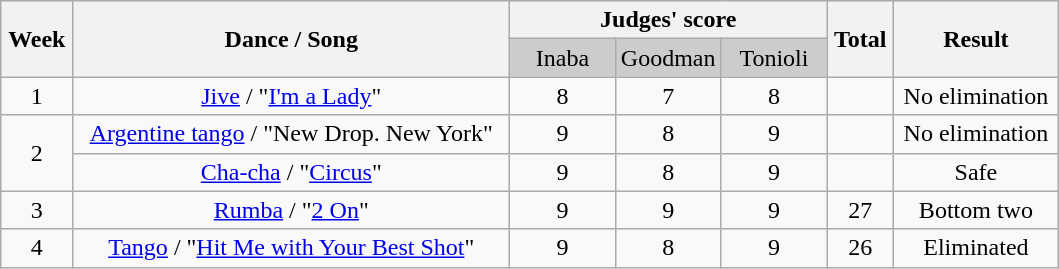<table class="wikitable" style="text-align:center;">
<tr style="text-align:center;">
<th rowspan="2" bgcolor="#CCCCCC" align="Center">Week</th>
<th rowspan="2" bgcolor="#CCCCCC" align="Center">Dance / Song</th>
<th colspan="3" bgcolor="#CCCCCC" align="Center">Judges' score</th>
<th rowspan="2">Total</th>
<th rowspan="2" bgcolor="#CCCCCC" align="Center">Result</th>
</tr>
<tr>
<td bgcolor="#CCCCCC" width="10%" align="center">Inaba</td>
<td bgcolor="#CCCCCC" width="10%" align="center">Goodman</td>
<td bgcolor="#CCCCCC" width="10%" align="center">Tonioli</td>
</tr>
<tr>
<td>1</td>
<td><a href='#'>Jive</a> / "<a href='#'>I'm a Lady</a>"</td>
<td>8</td>
<td>7</td>
<td>8</td>
<td></td>
<td>No elimination</td>
</tr>
<tr>
<td rowspan="2">2</td>
<td><a href='#'>Argentine tango</a> / "New Drop. New York"</td>
<td>9</td>
<td>8</td>
<td>9</td>
<td></td>
<td>No elimination</td>
</tr>
<tr>
<td><a href='#'>Cha-cha</a> / "<a href='#'>Circus</a>"</td>
<td>9</td>
<td>8</td>
<td>9</td>
<td></td>
<td>Safe</td>
</tr>
<tr>
<td>3</td>
<td><a href='#'>Rumba</a> / "<a href='#'>2 On</a>"</td>
<td>9</td>
<td>9</td>
<td>9</td>
<td>27</td>
<td>Bottom two</td>
</tr>
<tr>
<td>4</td>
<td><a href='#'>Tango</a> / "<a href='#'>Hit Me with Your Best Shot</a>"</td>
<td>9</td>
<td>8</td>
<td>9</td>
<td>26</td>
<td>Eliminated</td>
</tr>
</table>
